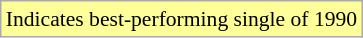<table class="wikitable" style="font-size:90%;">
<tr>
<td style="background-color:#FFFF99"> Indicates best-performing single of 1990</td>
</tr>
</table>
